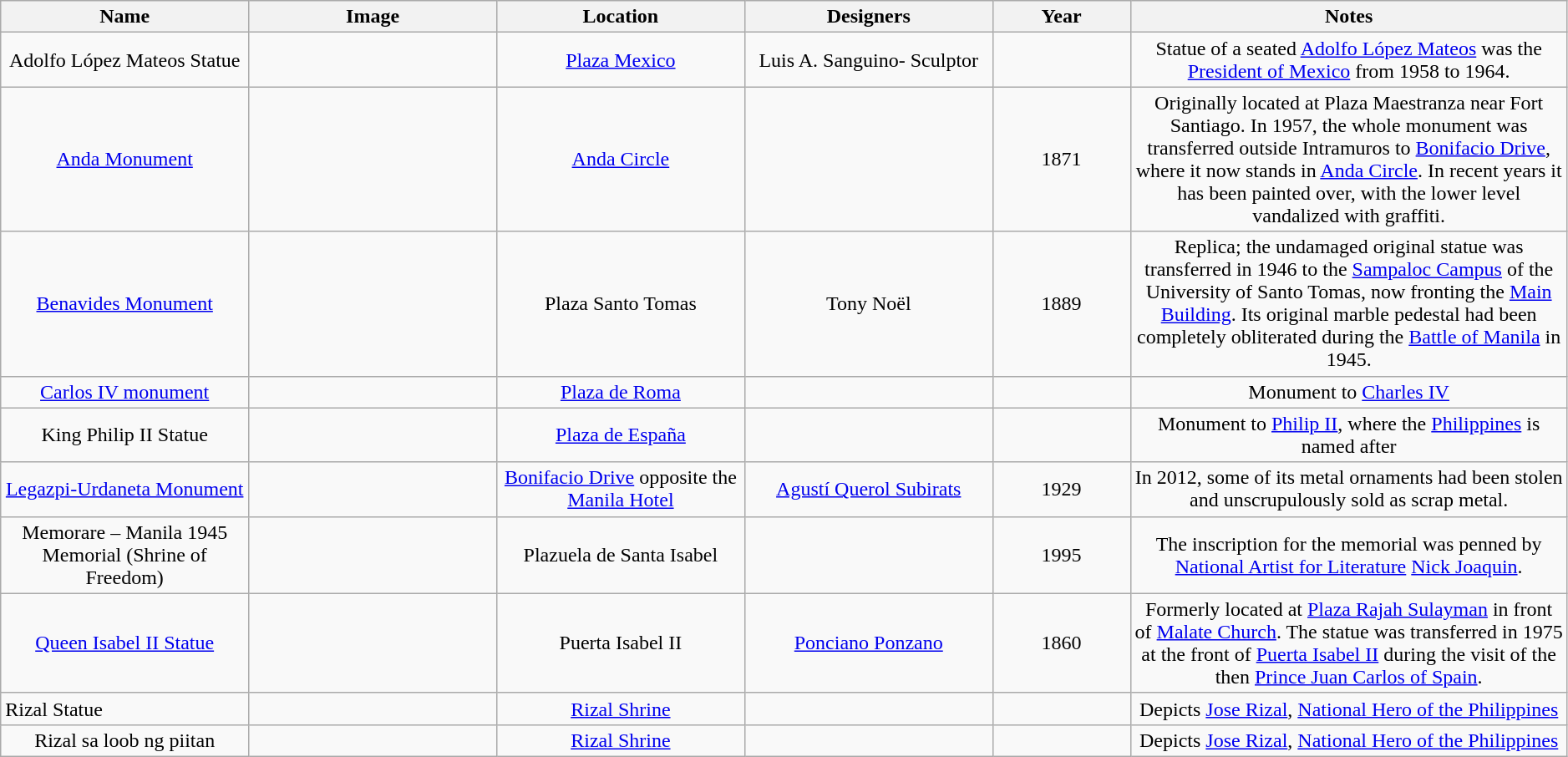<table class="wikitable plainrowheaders" style="text-align:center; width:99%;">
<tr>
<th scope="col" style="width:150px;">Name</th>
<th scope="col" style="width:150px;">Image</th>
<th scope="col" style="width:150px;">Location</th>
<th scope="col" style="width:150px;">Designers</th>
<th scope="col" style="width:80px;">Year</th>
<th scope="col" style="width:270px;">Notes</th>
</tr>
<tr>
<td scope="row">Adolfo López Mateos Statue</td>
<td></td>
<td><a href='#'>Plaza Mexico</a><br><small></small></td>
<td>Luis A. Sanguino- Sculptor</td>
<td></td>
<td>Statue of a seated <a href='#'>Adolfo López Mateos</a> was the <a href='#'>President of Mexico</a> from 1958  to 1964.</td>
</tr>
<tr>
<td scope="row"><a href='#'>Anda Monument</a></td>
<td></td>
<td><a href='#'>Anda Circle</a></td>
<td></td>
<td>1871</td>
<td>Originally located at Plaza Maestranza near Fort Santiago. In 1957, the whole monument was transferred outside Intramuros to <a href='#'>Bonifacio Drive</a>, where it now stands in <a href='#'>Anda Circle</a>. In recent years it has been painted over, with the lower level vandalized with graffiti.</td>
</tr>
<tr>
<td scope="row"><a href='#'>Benavides Monument</a></td>
<td></td>
<td>Plaza Santo Tomas</td>
<td>Tony Noël</td>
<td>1889</td>
<td>Replica; the undamaged original statue was transferred in 1946 to the <a href='#'>Sampaloc Campus</a> of the University of Santo Tomas, now fronting the <a href='#'>Main Building</a>. Its original marble pedestal had been completely obliterated during the <a href='#'>Battle of Manila</a> in 1945.</td>
</tr>
<tr>
<td scope="row"><a href='#'>Carlos IV monument</a></td>
<td></td>
<td><a href='#'>Plaza de Roma</a><br><small></small></td>
<td></td>
<td></td>
<td>Monument to <a href='#'>Charles IV</a></td>
</tr>
<tr>
<td scope="row">King Philip II Statue</td>
<td></td>
<td><a href='#'>Plaza de España</a><br><small></small></td>
<td></td>
<td></td>
<td>Monument to <a href='#'>Philip II</a>, where the <a href='#'>Philippines</a> is named after</td>
</tr>
<tr>
<td scope="row"><a href='#'>Legazpi-Urdaneta Monument</a></td>
<td></td>
<td><a href='#'>Bonifacio Drive</a> opposite the <a href='#'>Manila Hotel</a></td>
<td><a href='#'>Agustí Querol Subirats</a></td>
<td>1929</td>
<td>In 2012, some of its metal ornaments had been stolen and unscrupulously sold as scrap metal.</td>
</tr>
<tr>
<td scope="row">Memorare – Manila 1945 Memorial (Shrine of Freedom)</td>
<td></td>
<td>Plazuela de Santa Isabel</td>
<td></td>
<td>1995</td>
<td>The inscription for the memorial was penned by <a href='#'>National Artist for Literature</a> <a href='#'>Nick Joaquin</a>.</td>
</tr>
<tr>
<td scope="row"><a href='#'>Queen Isabel II Statue</a></td>
<td></td>
<td>Puerta Isabel II</td>
<td><a href='#'>Ponciano Ponzano</a></td>
<td>1860</td>
<td>Formerly located at <a href='#'>Plaza Rajah Sulayman</a> in front of <a href='#'>Malate Church</a>. The statue was transferred in 1975 at the front of <a href='#'>Puerta Isabel II</a> during the visit of the then <a href='#'>Prince Juan Carlos of Spain</a>.</td>
</tr>
<tr>
<td scope="row" style="text-align:left" !>Rizal Statue</td>
<td></td>
<td><a href='#'>Rizal Shrine</a></td>
<td></td>
<td></td>
<td>Depicts <a href='#'>Jose Rizal</a>, <a href='#'>National Hero of the Philippines</a></td>
</tr>
<tr>
<td>Rizal sa loob ng piitan</td>
<td></td>
<td><a href='#'>Rizal Shrine</a></td>
<td></td>
<td></td>
<td>Depicts <a href='#'>Jose Rizal</a>, <a href='#'>National Hero of the Philippines</a></td>
</tr>
</table>
